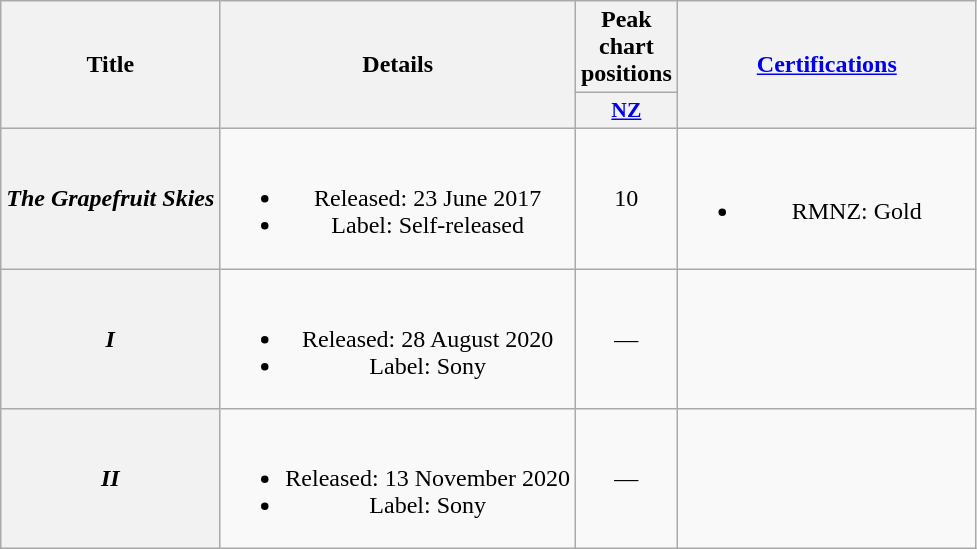<table class="wikitable plainrowheaders" style=text-align:center;>
<tr>
<th scope="col" rowspan="2">Title</th>
<th scope="col" rowspan="2">Details</th>
<th scope="col">Peak chart positions</th>
<th scope="col" rowspan="2" style="width:12em;"><a href='#'>Certifications</a></th>
</tr>
<tr>
<th scope="col" style="width:2.5em;font-size:90%;"><a href='#'>NZ</a><br></th>
</tr>
<tr>
<th scope="row"><em>The Grapefruit Skies</em></th>
<td><br><ul><li>Released: 23 June 2017</li><li>Label: Self-released</li></ul></td>
<td>10</td>
<td><br><ul><li>RMNZ: Gold</li></ul></td>
</tr>
<tr>
<th scope="row"><em>I</em></th>
<td><br><ul><li>Released: 28 August 2020</li><li>Label: Sony</li></ul></td>
<td>—</td>
<td></td>
</tr>
<tr>
<th scope="row"><em>II</em></th>
<td><br><ul><li>Released: 13 November 2020</li><li>Label: Sony</li></ul></td>
<td>—</td>
<td></td>
</tr>
</table>
